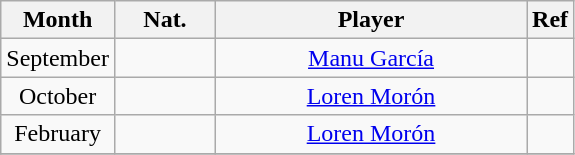<table class="wikitable sortable" style="text-align: center;">
<tr>
<th>Month</th>
<th width=60>Nat.</th>
<th width=200>Player</th>
<th>Ref</th>
</tr>
<tr>
<td>September</td>
<td></td>
<td><a href='#'>Manu García</a></td>
<td></td>
</tr>
<tr>
<td>October</td>
<td></td>
<td><a href='#'>Loren Morón</a></td>
<td></td>
</tr>
<tr>
<td>February</td>
<td></td>
<td><a href='#'>Loren Morón</a></td>
<td></td>
</tr>
<tr>
</tr>
</table>
